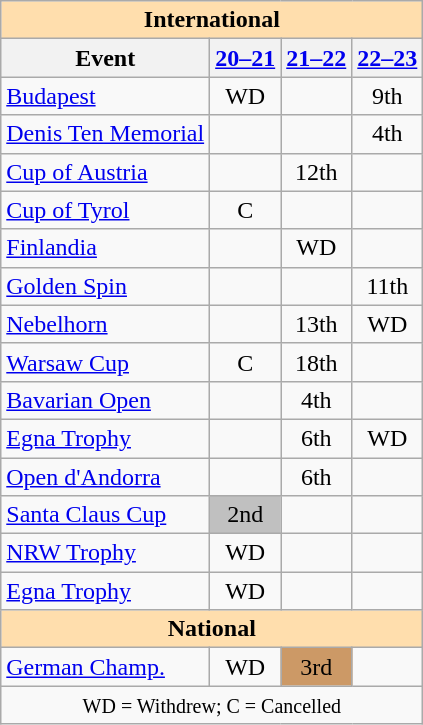<table class="wikitable" style="text-align:center">
<tr>
<th style="background-color: #ffdead; " colspan=4 align=center>International</th>
</tr>
<tr>
<th>Event</th>
<th><a href='#'>20–21</a></th>
<th><a href='#'>21–22</a></th>
<th><a href='#'>22–23</a></th>
</tr>
<tr>
<td align=left> <a href='#'>Budapest</a></td>
<td>WD</td>
<td></td>
<td>9th</td>
</tr>
<tr>
<td align=left> <a href='#'>Denis Ten Memorial</a></td>
<td></td>
<td></td>
<td>4th</td>
</tr>
<tr>
<td align=left> <a href='#'>Cup of Austria</a></td>
<td></td>
<td>12th</td>
<td></td>
</tr>
<tr>
<td align=left> <a href='#'>Cup of Tyrol</a></td>
<td>C</td>
<td></td>
<td></td>
</tr>
<tr>
<td align=left> <a href='#'>Finlandia</a></td>
<td></td>
<td>WD</td>
<td></td>
</tr>
<tr>
<td align=left> <a href='#'>Golden Spin</a></td>
<td></td>
<td></td>
<td>11th</td>
</tr>
<tr>
<td align=left> <a href='#'>Nebelhorn</a></td>
<td></td>
<td>13th</td>
<td>WD</td>
</tr>
<tr>
<td align=left> <a href='#'>Warsaw Cup</a></td>
<td>C</td>
<td>18th</td>
<td></td>
</tr>
<tr>
<td align=left><a href='#'>Bavarian Open</a></td>
<td></td>
<td>4th</td>
<td></td>
</tr>
<tr>
<td align=left><a href='#'>Egna Trophy</a></td>
<td></td>
<td>6th</td>
<td>WD</td>
</tr>
<tr>
<td align=left><a href='#'>Open d'Andorra</a></td>
<td></td>
<td>6th</td>
<td></td>
</tr>
<tr>
<td align=left><a href='#'>Santa Claus Cup</a></td>
<td bgcolor=silver>2nd</td>
<td></td>
<td></td>
</tr>
<tr>
<td align=left><a href='#'>NRW Trophy</a></td>
<td>WD</td>
<td></td>
<td></td>
</tr>
<tr>
<td align=left><a href='#'>Egna Trophy</a></td>
<td>WD</td>
<td></td>
<td></td>
</tr>
<tr>
<th style="background-color: #ffdead; " colspan=4 align=center>National</th>
</tr>
<tr>
<td align=left><a href='#'>German Champ.</a></td>
<td>WD</td>
<td bgcolor=cc9966>3rd</td>
<td></td>
</tr>
<tr>
<td colspan=4 align=center><small> WD = Withdrew; C = Cancelled</small></td>
</tr>
</table>
